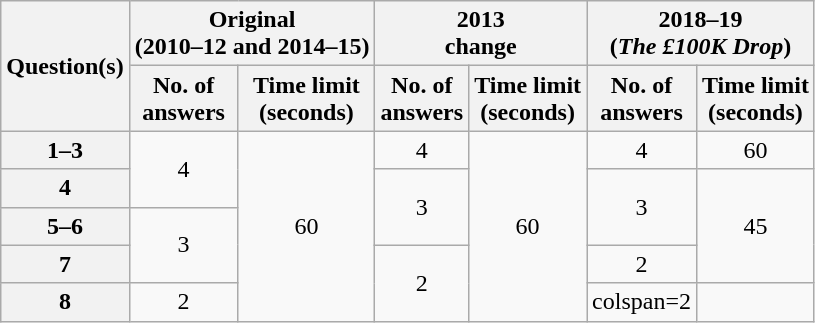<table class="wikitable" style="text-align:center">
<tr Time Limit and Answers per Questions>
<th rowspan=2>Question(s)</th>
<th colspan=2>Original<br>(2010–12 and 2014–15)</th>
<th colspan=2>2013<br>change</th>
<th colspan=2>2018–19<br>(<em>The £100K Drop</em>)</th>
</tr>
<tr>
<th>No. of<br>answers</th>
<th>Time limit<br>(seconds)</th>
<th>No. of<br>answers</th>
<th>Time limit<br>(seconds)</th>
<th>No. of<br>answers</th>
<th>Time limit<br>(seconds)</th>
</tr>
<tr>
<th>1–3</th>
<td rowspan=2>4</td>
<td rowspan=5>60</td>
<td>4</td>
<td rowspan=5>60</td>
<td>4</td>
<td>60</td>
</tr>
<tr>
<th>4</th>
<td rowspan=2>3</td>
<td rowspan=2>3</td>
<td rowspan=3>45</td>
</tr>
<tr>
<th>5–6</th>
<td rowspan=2>3</td>
</tr>
<tr>
<th>7</th>
<td rowspan=2>2</td>
<td>2</td>
</tr>
<tr>
<th>8</th>
<td>2</td>
<td>colspan=2 </td>
</tr>
</table>
